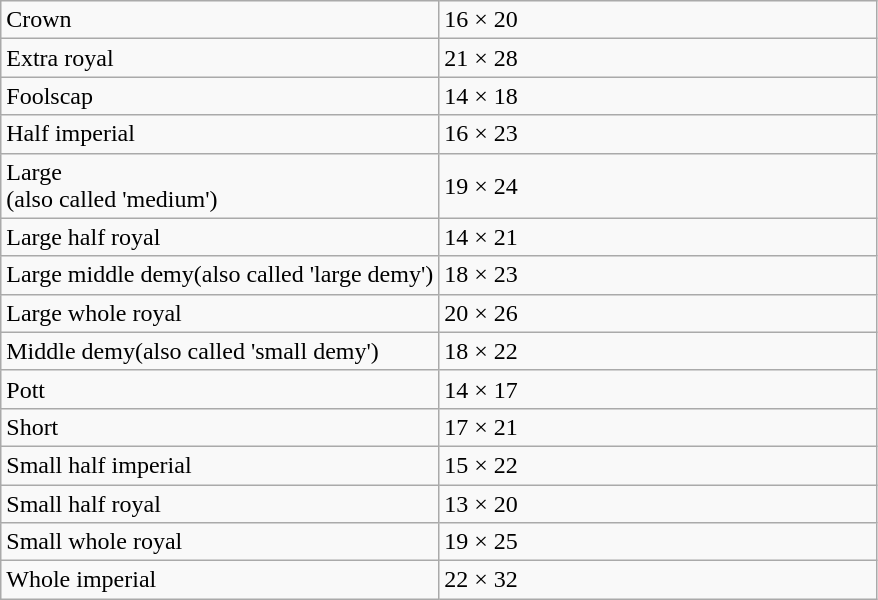<table class="wikitable">
<tr>
<td width="50%">Crown</td>
<td width="50%">16 × 20</td>
</tr>
<tr>
<td>Extra royal</td>
<td>21 × 28</td>
</tr>
<tr>
<td>Foolscap</td>
<td>14 × 18</td>
</tr>
<tr>
<td>Half imperial</td>
<td>16 × 23</td>
</tr>
<tr>
<td>Large<br>(also called 'medium')</td>
<td>19 × 24</td>
</tr>
<tr>
<td>Large half royal</td>
<td>14 × 21</td>
</tr>
<tr>
<td>Large middle demy(also called 'large demy')</td>
<td>18 × 23</td>
</tr>
<tr>
<td>Large whole royal</td>
<td>20 × 26</td>
</tr>
<tr>
<td>Middle demy(also called 'small demy')</td>
<td>18 × 22</td>
</tr>
<tr>
<td>Pott</td>
<td>14 × 17</td>
</tr>
<tr>
<td>Short</td>
<td>17 × 21</td>
</tr>
<tr>
<td>Small half imperial</td>
<td>15 × 22</td>
</tr>
<tr>
<td>Small half royal</td>
<td>13 × 20</td>
</tr>
<tr>
<td>Small whole royal</td>
<td>19 × 25</td>
</tr>
<tr>
<td>Whole imperial</td>
<td>22 × 32</td>
</tr>
</table>
